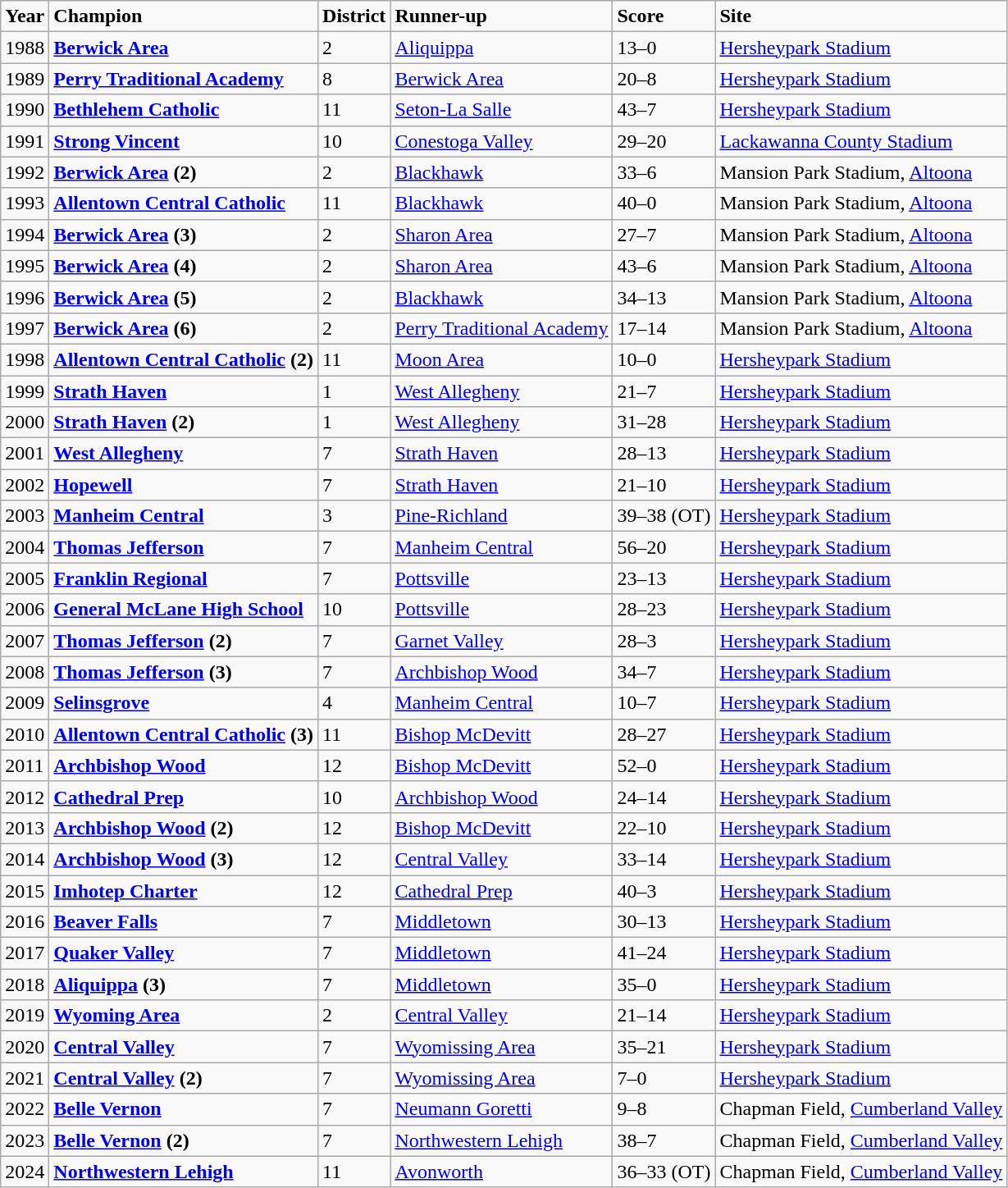<table class="wikitable sortable">
<tr>
<td><strong>Year</strong></td>
<td><strong>Champion</strong></td>
<td><strong>District</strong></td>
<td><strong>Runner-up</strong></td>
<td><strong>Score</strong></td>
<td><strong>Site</strong></td>
</tr>
<tr>
<td>1988</td>
<td><a href='#'><strong>Berwick Area</strong></a></td>
<td>2</td>
<td><a href='#'>Aliquippa</a></td>
<td>13–0</td>
<td><a href='#'>Hersheypark Stadium</a></td>
</tr>
<tr>
<td>1989</td>
<td><strong><a href='#'>Perry Traditional Academy</a></strong></td>
<td>8</td>
<td><a href='#'>Berwick Area</a></td>
<td>20–8</td>
<td><a href='#'>Hersheypark Stadium</a></td>
</tr>
<tr>
<td>1990</td>
<td><a href='#'><strong>Bethlehem Catholic</strong></a></td>
<td>11</td>
<td><a href='#'>Seton-La Salle</a></td>
<td>43–7</td>
<td><a href='#'>Hersheypark Stadium</a></td>
</tr>
<tr>
<td>1991</td>
<td><a href='#'><strong>Strong Vincent</strong></a></td>
<td>10</td>
<td><a href='#'>Conestoga Valley</a></td>
<td>29–20</td>
<td><a href='#'>Lackawanna County Stadium</a></td>
</tr>
<tr>
<td>1992</td>
<td><a href='#'><strong>Berwick Area</strong></a> <strong>(2)</strong></td>
<td>2</td>
<td><a href='#'>Blackhawk</a></td>
<td>33–6</td>
<td>Mansion Park Stadium, <a href='#'>Altoona</a></td>
</tr>
<tr>
<td>1993</td>
<td><a href='#'><strong>Allentown Central Catholic</strong></a></td>
<td>11</td>
<td><a href='#'>Blackhawk</a></td>
<td>40–0</td>
<td>Mansion Park Stadium, <a href='#'>Altoona</a></td>
</tr>
<tr>
<td>1994</td>
<td><a href='#'><strong>Berwick Area</strong></a> <strong>(3)</strong></td>
<td>2</td>
<td><a href='#'>Sharon Area</a></td>
<td>27–7</td>
<td>Mansion Park Stadium, <a href='#'>Altoona</a></td>
</tr>
<tr>
<td>1995</td>
<td><a href='#'><strong>Berwick Area</strong></a> <strong>(4)</strong></td>
<td>2</td>
<td><a href='#'>Sharon Area</a></td>
<td>43–6</td>
<td>Mansion Park Stadium, <a href='#'>Altoona</a></td>
</tr>
<tr>
<td>1996</td>
<td><a href='#'><strong>Berwick Area</strong></a> <strong>(5)</strong></td>
<td>2</td>
<td><a href='#'>Blackhawk</a></td>
<td>34–13</td>
<td>Mansion Park Stadium, <a href='#'>Altoona</a></td>
</tr>
<tr>
<td>1997</td>
<td><a href='#'><strong>Berwick Area</strong></a> <strong>(6)</strong></td>
<td>2</td>
<td><a href='#'>Perry Traditional Academy</a></td>
<td>17–14</td>
<td>Mansion Park Stadium, <a href='#'>Altoona</a></td>
</tr>
<tr>
<td>1998</td>
<td><a href='#'><strong>Allentown Central Catholic</strong></a> <strong>(2)</strong></td>
<td>11</td>
<td><a href='#'>Moon Area</a></td>
<td>10–0</td>
<td><a href='#'>Hersheypark Stadium</a></td>
</tr>
<tr>
<td>1999</td>
<td><a href='#'><strong>Strath Haven</strong></a></td>
<td>1</td>
<td><a href='#'>West Allegheny</a></td>
<td>21–7</td>
<td><a href='#'>Hersheypark Stadium</a></td>
</tr>
<tr>
<td>2000</td>
<td><a href='#'><strong>Strath Haven</strong></a> <strong>(2)</strong></td>
<td>1</td>
<td><a href='#'>West Allegheny</a></td>
<td>31–28</td>
<td><a href='#'>Hersheypark Stadium</a></td>
</tr>
<tr>
<td>2001</td>
<td><a href='#'><strong>West Allegheny</strong></a></td>
<td>7</td>
<td><a href='#'>Strath Haven</a></td>
<td>28–13</td>
<td><a href='#'>Hersheypark Stadium</a></td>
</tr>
<tr>
<td>2002</td>
<td><a href='#'><strong>Hopewell</strong></a></td>
<td>7</td>
<td><a href='#'>Strath Haven</a></td>
<td>21–10</td>
<td><a href='#'>Hersheypark Stadium</a></td>
</tr>
<tr>
<td>2003</td>
<td><a href='#'><strong>Manheim Central</strong></a></td>
<td>3</td>
<td><a href='#'>Pine-Richland</a></td>
<td>39–38 (OT)</td>
<td><a href='#'>Hersheypark Stadium</a></td>
</tr>
<tr>
<td>2004</td>
<td><a href='#'><strong>Thomas Jefferson</strong></a></td>
<td>7</td>
<td><a href='#'>Manheim Central</a></td>
<td>56–20</td>
<td><a href='#'>Hersheypark Stadium</a></td>
</tr>
<tr>
<td>2005</td>
<td><a href='#'><strong>Franklin Regional</strong></a></td>
<td>7</td>
<td><a href='#'>Pottsville</a></td>
<td>23–13</td>
<td><a href='#'>Hersheypark Stadium</a></td>
</tr>
<tr>
<td>2006</td>
<td><strong><a href='#'>General McLane High School</a></strong></td>
<td>10</td>
<td><a href='#'>Pottsville</a></td>
<td>28–23</td>
<td><a href='#'>Hersheypark Stadium</a></td>
</tr>
<tr>
<td>2007</td>
<td><a href='#'><strong>Thomas Jefferson</strong></a> <strong>(2)</strong></td>
<td>7</td>
<td><a href='#'>Garnet Valley</a></td>
<td>28–3</td>
<td><a href='#'>Hersheypark Stadium</a></td>
</tr>
<tr>
<td>2008</td>
<td><a href='#'><strong>Thomas Jefferson</strong></a> <strong>(3)</strong></td>
<td>7</td>
<td><a href='#'>Archbishop Wood</a></td>
<td>34–7</td>
<td><a href='#'>Hersheypark Stadium</a></td>
</tr>
<tr>
<td>2009</td>
<td><a href='#'><strong>Selinsgrove</strong></a></td>
<td>4</td>
<td><a href='#'>Manheim Central</a></td>
<td>10–7</td>
<td><a href='#'>Hersheypark Stadium</a></td>
</tr>
<tr>
<td>2010</td>
<td><a href='#'><strong>Allentown Central Catholic</strong></a> <strong>(3)</strong></td>
<td>11</td>
<td><a href='#'>Bishop McDevitt</a></td>
<td>28–27</td>
<td><a href='#'>Hersheypark Stadium</a></td>
</tr>
<tr>
<td>2011</td>
<td><a href='#'><strong>Archbishop Wood</strong></a></td>
<td>12</td>
<td><a href='#'>Bishop McDevitt</a></td>
<td>52–0</td>
<td><a href='#'>Hersheypark Stadium</a></td>
</tr>
<tr>
<td>2012</td>
<td><strong><a href='#'>Cathedral Prep</a></strong></td>
<td>10</td>
<td><a href='#'>Archbishop Wood</a></td>
<td>24–14</td>
<td><a href='#'>Hersheypark Stadium</a></td>
</tr>
<tr>
<td>2013</td>
<td><a href='#'><strong>Archbishop Wood</strong></a> <strong>(2)</strong></td>
<td>12</td>
<td><a href='#'>Bishop McDevitt</a></td>
<td>22–10</td>
<td><a href='#'>Hersheypark Stadium</a></td>
</tr>
<tr>
<td>2014</td>
<td><a href='#'><strong>Archbishop Wood</strong></a> <strong>(3)</strong></td>
<td>12</td>
<td><a href='#'>Central Valley</a></td>
<td>33–14</td>
<td><a href='#'>Hersheypark Stadium</a></td>
</tr>
<tr>
<td>2015</td>
<td><a href='#'><strong>Imhotep Charter</strong></a></td>
<td>12</td>
<td><a href='#'>Cathedral Prep</a></td>
<td>40–3</td>
<td><a href='#'>Hersheypark Stadium</a></td>
</tr>
<tr>
<td>2016</td>
<td><a href='#'><strong>Beaver Falls</strong></a></td>
<td>7</td>
<td><a href='#'>Middletown</a></td>
<td>30–13</td>
<td><a href='#'>Hersheypark Stadium</a></td>
</tr>
<tr>
<td>2017</td>
<td><a href='#'><strong>Quaker Valley</strong></a></td>
<td>7</td>
<td><a href='#'>Middletown</a></td>
<td>41–24</td>
<td><a href='#'>Hersheypark Stadium</a></td>
</tr>
<tr>
<td>2018</td>
<td><a href='#'><strong>Aliquippa</strong></a> <strong>(3)</strong></td>
<td>7</td>
<td><a href='#'>Middletown</a></td>
<td>35–0</td>
<td><a href='#'>Hersheypark Stadium</a></td>
</tr>
<tr>
<td>2019</td>
<td><a href='#'><strong>Wyoming Area</strong></a></td>
<td>2</td>
<td><a href='#'>Central Valley</a></td>
<td>21–14</td>
<td><a href='#'>Hersheypark Stadium</a></td>
</tr>
<tr>
<td>2020</td>
<td><a href='#'><strong>Central Valley</strong></a></td>
<td>7</td>
<td><a href='#'>Wyomissing Area</a></td>
<td>35–21</td>
<td><a href='#'>Hersheypark Stadium</a></td>
</tr>
<tr>
<td>2021</td>
<td><a href='#'><strong>Central Valley</strong></a> <strong>(2)</strong></td>
<td>7</td>
<td><a href='#'>Wyomissing Area</a></td>
<td>7–0</td>
<td><a href='#'>Hersheypark Stadium</a></td>
</tr>
<tr>
<td>2022</td>
<td><a href='#'><strong>Belle Vernon</strong></a></td>
<td>7</td>
<td><a href='#'>Neumann Goretti</a></td>
<td>9–8</td>
<td>Chapman Field, <a href='#'>Cumberland Valley</a></td>
</tr>
<tr>
<td>2023</td>
<td><a href='#'><strong>Belle Vernon</strong></a> <strong>(2)</strong></td>
<td>7</td>
<td><a href='#'>Northwestern Lehigh</a></td>
<td>38–7</td>
<td>Chapman Field, <a href='#'>Cumberland Valley</a></td>
</tr>
<tr>
<td>2024</td>
<td><a href='#'><strong>Northwestern Lehigh</strong></a></td>
<td>11</td>
<td><a href='#'>Avonworth</a></td>
<td>36–33 (OT)</td>
<td>Chapman Field, <a href='#'>Cumberland Valley</a></td>
</tr>
</table>
